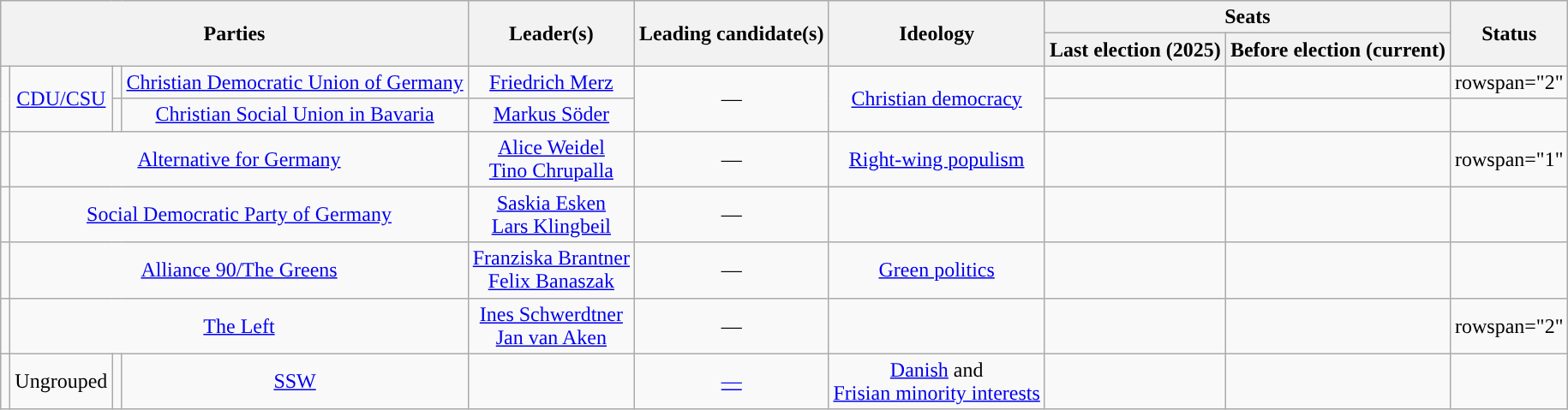<table class="wikitable" style="text-align:center">
<tr>
<th colspan="4" rowspan="2">Parties</th>
<th rowspan="2">Leader(s)</th>
<th rowspan="2">Leading candidate(s)</th>
<th rowspan="2">Ideology</th>
<th colspan="2">Seats</th>
<th rowspan="2">Status</th>
</tr>
<tr>
<th>Last election (2025)</th>
<th>Before election (current)</th>
</tr>
<tr>
<td rowspan="2" style="background:"></td>
<td rowspan="2"><a href='#'>CDU/CSU</a></td>
<td style="background:"></td>
<td><a href='#'>Christian Democratic Union of Germany</a><br></td>
<td><a href='#'>Friedrich Merz</a></td>
<td rowspan="2">—</td>
<td rowspan="2"><a href='#'>Christian democracy</a></td>
<td></td>
<td></td>
<td>rowspan="2" </td>
</tr>
<tr>
<td style="background:"></td>
<td><a href='#'>Christian Social Union in Bavaria</a><br></td>
<td><a href='#'>Markus Söder</a></td>
<td></td>
<td></td>
</tr>
<tr>
<td style="background:"></td>
<td colspan="3"><a href='#'>Alternative for Germany</a><br></td>
<td><a href='#'>Alice Weidel</a><br><a href='#'>Tino Chrupalla</a></td>
<td>—</td>
<td><a href='#'>Right-wing populism</a></td>
<td></td>
<td></td>
<td>rowspan="1" </td>
</tr>
<tr>
<td style="background:"></td>
<td colspan="3"><a href='#'>Social Democratic Party of Germany</a><br></td>
<td><a href='#'>Saskia Esken</a><br><a href='#'>Lars Klingbeil</a></td>
<td>—</td>
<td></td>
<td></td>
<td></td>
<td></td>
</tr>
<tr>
<td style="background:"></td>
<td colspan="3"><a href='#'>Alliance 90/The Greens</a><br></td>
<td><a href='#'>Franziska Brantner</a><br><a href='#'>Felix Banaszak</a></td>
<td>—</td>
<td><a href='#'>Green politics</a></td>
<td></td>
<td></td>
<td></td>
</tr>
<tr>
<td style="background:"></td>
<td colspan="3"><a href='#'>The Left</a><br></td>
<td><a href='#'>Ines Schwerdtner</a><br><a href='#'>Jan van Aken</a></td>
<td>—</td>
<td></td>
<td></td>
<td></td>
<td>rowspan="2" </td>
</tr>
<tr>
<td style="background:"></td>
<td>Ungrouped</td>
<td style="background:"></td>
<td><a href='#'>SSW</a></td>
<td></td>
<td><a href='#'>—</a></td>
<td><a href='#'>Danish</a> and<br><a href='#'>Frisian minority interests</a></td>
<td></td>
<td></td>
</tr>
</table>
